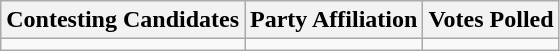<table class="wikitable sortable">
<tr>
<th>Contesting Candidates</th>
<th>Party Affiliation</th>
<th>Votes Polled</th>
</tr>
<tr>
<td></td>
<td></td>
<td></td>
</tr>
</table>
